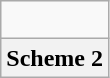<table class="wikitable">
<tr align="center">
<td><br></td>
</tr>
<tr align="center">
<th>Scheme 2</th>
</tr>
</table>
